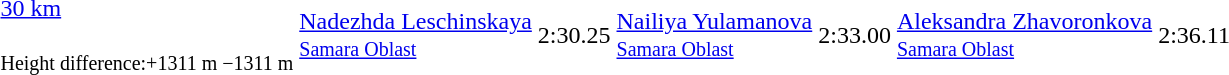<table>
<tr>
<td><a href='#'>30 km</a><br><small><br>Height difference:+1311 m −1311 m</small></td>
<td><a href='#'>Nadezhda Leschinskaya</a> <br> <small><a href='#'>Samara Oblast</a></small></td>
<td>2:30.25</td>
<td><a href='#'>Nailiya Yulamanova</a> <br> <small><a href='#'>Samara Oblast</a></small></td>
<td>2:33.00</td>
<td><a href='#'>Aleksandra Zhavoronkova</a> <br> <small><a href='#'>Samara Oblast</a></small></td>
<td>2:36.11</td>
</tr>
</table>
